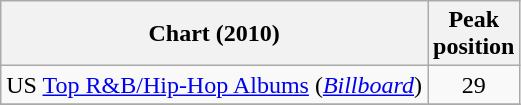<table class="wikitable sortable">
<tr>
<th>Chart (2010)</th>
<th>Peak<br>position</th>
</tr>
<tr>
<td>US <a href='#'>Top R&B/Hip-Hop Albums</a> (<em><a href='#'>Billboard</a></em>)</td>
<td style="text-align:center;">29</td>
</tr>
<tr>
</tr>
</table>
